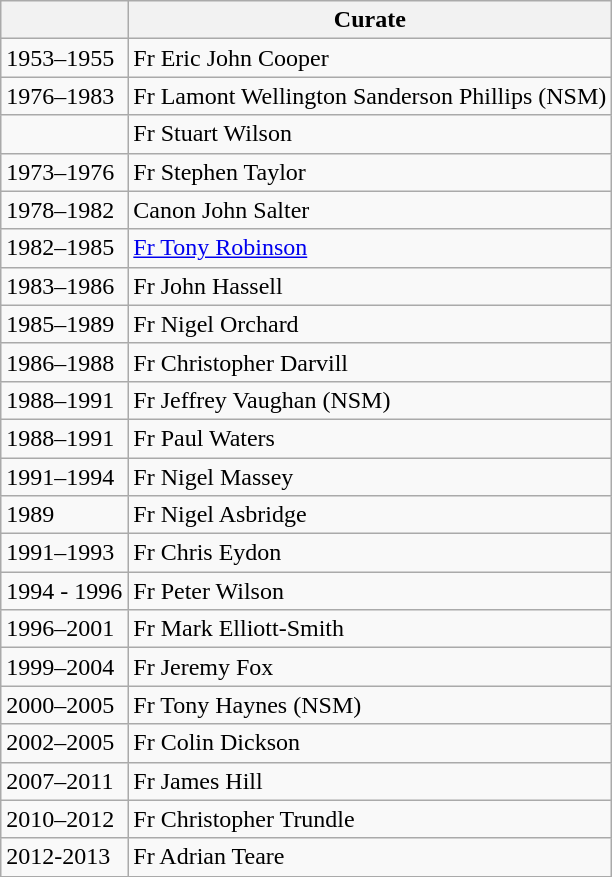<table class="wikitable">
<tr>
<th></th>
<th>Curate</th>
</tr>
<tr>
<td>1953–1955</td>
<td>Fr Eric John Cooper</td>
</tr>
<tr>
<td>1976–1983</td>
<td>Fr Lamont Wellington Sanderson Phillips (NSM)</td>
</tr>
<tr>
<td></td>
<td>Fr Stuart Wilson</td>
</tr>
<tr>
<td>1973–1976</td>
<td>Fr Stephen Taylor</td>
</tr>
<tr>
<td>1978–1982</td>
<td>Canon John Salter</td>
</tr>
<tr>
<td>1982–1985</td>
<td><a href='#'>Fr Tony Robinson</a></td>
</tr>
<tr>
<td>1983–1986</td>
<td>Fr John Hassell</td>
</tr>
<tr>
<td>1985–1989</td>
<td>Fr Nigel Orchard</td>
</tr>
<tr>
<td>1986–1988</td>
<td>Fr Christopher Darvill</td>
</tr>
<tr>
<td>1988–1991</td>
<td>Fr Jeffrey Vaughan (NSM)</td>
</tr>
<tr>
<td>1988–1991</td>
<td>Fr Paul Waters</td>
</tr>
<tr>
<td>1991–1994</td>
<td>Fr Nigel Massey</td>
</tr>
<tr>
<td>1989</td>
<td>Fr Nigel Asbridge</td>
</tr>
<tr>
<td>1991–1993</td>
<td>Fr Chris Eydon</td>
</tr>
<tr>
<td>1994 - 1996</td>
<td>Fr Peter Wilson</td>
</tr>
<tr>
<td>1996–2001</td>
<td>Fr Mark Elliott-Smith</td>
</tr>
<tr>
<td>1999–2004</td>
<td>Fr Jeremy Fox</td>
</tr>
<tr>
<td>2000–2005</td>
<td>Fr Tony Haynes (NSM)</td>
</tr>
<tr>
<td>2002–2005</td>
<td>Fr Colin Dickson</td>
</tr>
<tr>
<td>2007–2011</td>
<td>Fr James Hill</td>
</tr>
<tr>
<td>2010–2012</td>
<td>Fr Christopher Trundle</td>
</tr>
<tr>
<td>2012-2013</td>
<td>Fr Adrian Teare</td>
</tr>
</table>
